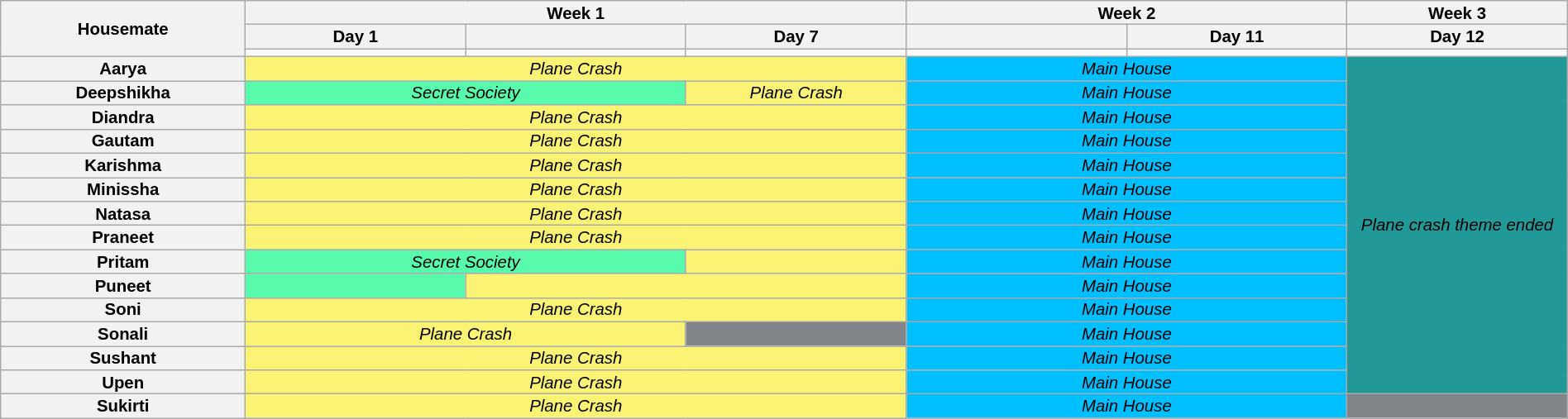<table class="wikitable" style="text-align:center; width:100%; font-size:85%; font-family: sans-serif; line-height:13px;">
<tr>
<th rowspan="3" style="width: 5%;">Housemate</th>
<th colspan="3" style="width: 5%;">Week 1</th>
<th colspan="2" style="width: 5%;">Week 2</th>
<th style="width: 5%;">Week 3</th>
</tr>
<tr>
<th style="width: 5%;">Day 1</th>
<th style="width: 5%;"></th>
<th style="width: 5%;">Day 7</th>
<th style="width: 5%;"></th>
<th style="width: 5%;">Day 11</th>
<th style="width: 5%;">Day 12</th>
</tr>
<tr>
<td></td>
<td></td>
<td></td>
<td></td>
<td></td>
<td></td>
</tr>
<tr>
<th>Aarya</th>
<td colspan="3" style="background:#FBF373;"><em>Plane Crash</em></td>
<td colspan="2" style="background:#00BFFF;"><em>Main House</em></td>
<td rowspan="14" style="background:#299;"><em>Plane crash theme ended</em></td>
</tr>
<tr>
<th>Deepshikha</th>
<td colspan="2" style="background:#58FAAC;"><em>Secret Society</em></td>
<td style="background:#FBF373;"><em>Plane Crash</em></td>
<td colspan="2" style="background:#00BFFF;"><em>Main House</em></td>
</tr>
<tr>
<th>Diandra</th>
<td colspan="3" style="background:#FBF373;"><em>Plane Crash</em></td>
<td colspan="2" style="background:#00BFFF;"><em>Main House</em></td>
</tr>
<tr>
<th>Gautam</th>
<td colspan="3" style="background:#FBF373;"><em>Plane Crash</em></td>
<td colspan="2" style="background:#00BFFF;"><em>Main House</em></td>
</tr>
<tr>
<th>Karishma</th>
<td colspan="3" style="background:#FBF373;"><em>Plane Crash</em></td>
<td colspan="2" style="background:#00BFFF;"><em>Main House</em></td>
</tr>
<tr>
<th>Minissha</th>
<td colspan="3" style="background:#FBF373;"><em>Plane Crash</em></td>
<td colspan="2" style="background:#00BFFF;"><em>Main House</em></td>
</tr>
<tr>
<th>Natasa</th>
<td colspan="3" style="background:#FBF373;"><em>Plane Crash</em></td>
<td colspan="2" style="background:#00BFFF;"><em>Main House</em></td>
</tr>
<tr>
<th>Praneet</th>
<td colspan="3" style="background:#FBF373;"><em>Plane Crash</em></td>
<td colspan="2" style="background:#00BFFF;"><em>Main House</em></td>
</tr>
<tr>
<th>Pritam</th>
<td colspan="2" style="background:#58FAAC;"><em>Secret Society</em></td>
<td style="background:#FBF373;"><em></em></td>
<td colspan="2" style="background:#00BFFF;"><em>Main House</em></td>
</tr>
<tr>
<th>Puneet</th>
<td colspan="1" style="background:#58FAAC;"><em></em></td>
<td colspan="2" style="background:#FBF373;"><em></em></td>
<td colspan="2" style="background:#00BFFF;"><em>Main House</em></td>
</tr>
<tr>
<th>Soni</th>
<td colspan="3" style="background:#FBF373;"><em>Plane Crash</em></td>
<td colspan="2" style="background:#00BFFF;"><em>Main House</em></td>
</tr>
<tr>
<th>Sonali</th>
<td colspan="2" style="background:#FBF373;"><em>Plane Crash</em></td>
<td style="background:#818589; text-align:center;"></td>
<td colspan="2" style="background:#00BFFF;"><em>Main House</em></td>
</tr>
<tr>
<th>Sushant</th>
<td colspan="3" style="background:#FBF373;"><em>Plane Crash</em></td>
<td colspan="2" style="background:#00BFFF;"><em>Main House</em></td>
</tr>
<tr>
<th>Upen</th>
<td colspan="3" style="background:#FBF373;"><em>Plane Crash</em></td>
<td colspan="2" style="background:#00BFFF;"><em>Main House</em></td>
</tr>
<tr>
<th>Sukirti</th>
<td colspan="3" style="background:#FBF373;"><em>Plane Crash</em></td>
<td colspan="2" style="background:#00BFFF;"><em>Main House</em></td>
<td style="background:#818589"></td>
</tr>
</table>
